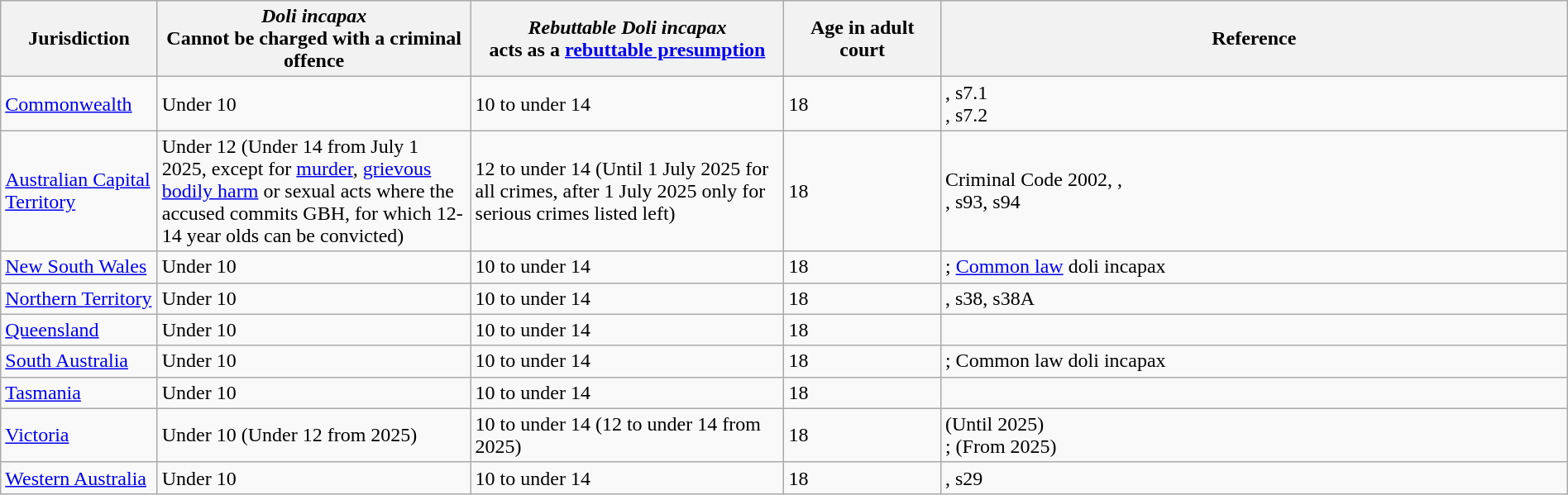<table class="sortable wikitable" style="width: 100%">
<tr>
<th width=10%>Jurisdiction</th>
<th width=20%><em>Doli incapax</em><br>Cannot be charged with a criminal offence</th>
<th width=20%><em>Rebuttable Doli incapax</em><br>acts as a <a href='#'>rebuttable presumption</a></th>
<th width=10%>Age in adult court</th>
<th width=40% class="unsortable">Reference</th>
</tr>
<tr>
<td><a href='#'>Commonwealth</a></td>
<td>Under 10</td>
<td>10 to under 14</td>
<td>18</td>
<td> <em></em>, s7.1<br> <em></em>, s7.2</td>
</tr>
<tr>
<td><a href='#'>Australian Capital Territory</a></td>
<td>Under 12 (Under 14 from July 1 2025, except for <a href='#'>murder</a>, <a href='#'>grievous bodily harm</a> or sexual acts where the accused commits GBH, for which 12-14 year olds can be convicted)</td>
<td>12 to under 14 (Until 1 July 2025 for all crimes, after 1 July 2025 only for serious crimes listed left)</td>
<td>18</td>
<td>Criminal Code 2002, , <br>, s93, s94</td>
</tr>
<tr>
<td><a href='#'>New South Wales</a></td>
<td>Under 10</td>
<td>10 to under 14</td>
<td>18</td>
<td>; <a href='#'>Common law</a> doli incapax</td>
</tr>
<tr>
<td><a href='#'>Northern Territory</a></td>
<td>Under 10</td>
<td>10 to under 14</td>
<td>18</td>
<td><em></em>, s38, s38A</td>
</tr>
<tr>
<td><a href='#'>Queensland</a></td>
<td>Under 10</td>
<td>10 to under 14</td>
<td>18</td>
<td></td>
</tr>
<tr>
<td><a href='#'>South Australia</a></td>
<td>Under 10</td>
<td>10 to under 14</td>
<td>18</td>
<td>; Common law doli incapax</td>
</tr>
<tr>
<td><a href='#'>Tasmania</a></td>
<td>Under 10</td>
<td>10 to under 14</td>
<td>18</td>
<td><br></td>
</tr>
<tr>
<td><a href='#'>Victoria</a></td>
<td>Under 10 (Under 12 from 2025)</td>
<td>10 to under 14 (12 to under 14 from 2025)</td>
<td>18</td>
<td> (Until 2025)<br>;  (From 2025)</td>
</tr>
<tr>
<td><a href='#'>Western Australia</a></td>
<td>Under 10</td>
<td>10 to under 14</td>
<td>18</td>
<td><em></em>, s29</td>
</tr>
</table>
